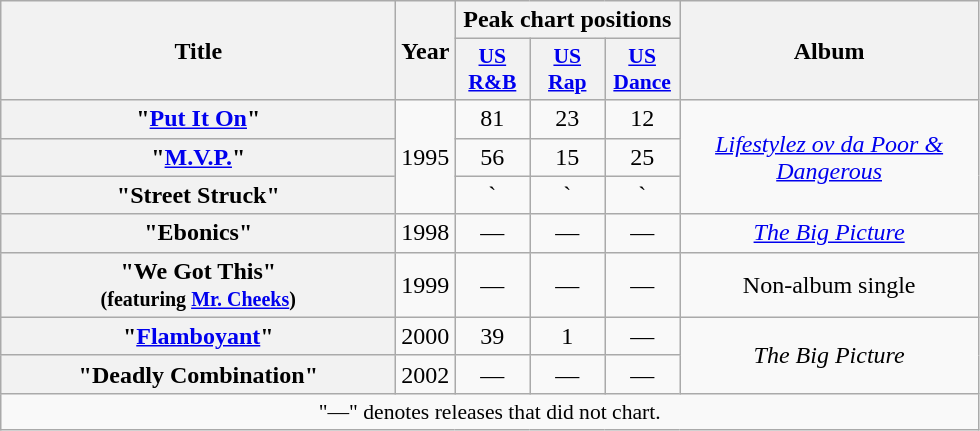<table class="wikitable plainrowheaders" style="text-align:center; border:1">
<tr>
<th scope="col" rowspan="2" style="width:16em;">Title</th>
<th scope="col" rowspan="2">Year</th>
<th scope="col" colspan="3">Peak chart positions</th>
<th scope="col" rowspan="2" style="width:12em;">Album</th>
</tr>
<tr>
<th scope="col" style="width:3em;font-size:90%;"><a href='#'>US R&B</a><br></th>
<th scope="col" style="width:3em;font-size:90%;"><a href='#'>US Rap</a><br></th>
<th scope="col" style="width:3em;font-size:90%;"><a href='#'>US Dance</a><br></th>
</tr>
<tr>
<th scope="row">"<a href='#'>Put It On</a>"</th>
<td rowspan="3">1995</td>
<td>81</td>
<td>23</td>
<td>12</td>
<td rowspan="3"><em><a href='#'>Lifestylez ov da Poor & Dangerous</a></em></td>
</tr>
<tr>
<th scope="row">"<a href='#'>M.V.P.</a>"</th>
<td>56</td>
<td>15</td>
<td>25</td>
</tr>
<tr>
<th>"Street Struck"</th>
<td>`</td>
<td>`</td>
<td>`</td>
</tr>
<tr>
<th scope="row">"Ebonics"</th>
<td>1998</td>
<td>—</td>
<td>—</td>
<td>—</td>
<td><em><a href='#'>The Big Picture</a></em></td>
</tr>
<tr>
<th scope="row">"We Got This"<br><small>(featuring <a href='#'>Mr. Cheeks</a>)</small></th>
<td>1999</td>
<td>—</td>
<td>—</td>
<td>—</td>
<td>Non-album single</td>
</tr>
<tr>
<th scope="row">"<a href='#'>Flamboyant</a>"</th>
<td>2000</td>
<td>39</td>
<td>1</td>
<td>—</td>
<td rowspan="2"><em>The Big Picture</em></td>
</tr>
<tr>
<th scope="row">"Deadly Combination"</th>
<td>2002</td>
<td>—</td>
<td>—</td>
<td>—</td>
</tr>
<tr>
<td colspan="11" style="font-size:90%">"—" denotes releases that did not chart.</td>
</tr>
</table>
